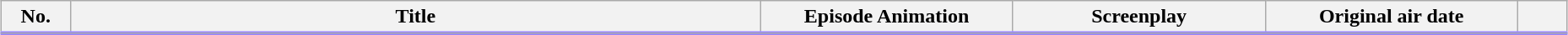<table class="wikitable" style="width:98%; margin:auto; background:#FFF;">
<tr style="border-bottom: 3px solid #9885FF;">
<th style="width:3em;">No.</th>
<th>Title</th>
<th style="width:12em;">Episode Animation</th>
<th style="width:12em;">Screenplay</th>
<th style="width:12em;">Original air date</th>
<th style="width:2em;"></th>
</tr>
<tr>
</tr>
</table>
